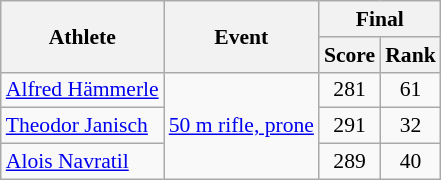<table class="wikitable" style="font-size:90%">
<tr>
<th rowspan="2">Athlete</th>
<th rowspan="2">Event</th>
<th colspan="2">Final</th>
</tr>
<tr>
<th>Score</th>
<th>Rank</th>
</tr>
<tr>
<td><a href='#'>Alfred Hämmerle</a></td>
<td rowspan=3><a href='#'>50 m rifle, prone</a></td>
<td align="center">281</td>
<td align="center">61</td>
</tr>
<tr>
<td><a href='#'>Theodor Janisch</a></td>
<td align="center">291</td>
<td align="center">32</td>
</tr>
<tr>
<td><a href='#'>Alois Navratil</a></td>
<td align="center">289</td>
<td align="center">40</td>
</tr>
</table>
